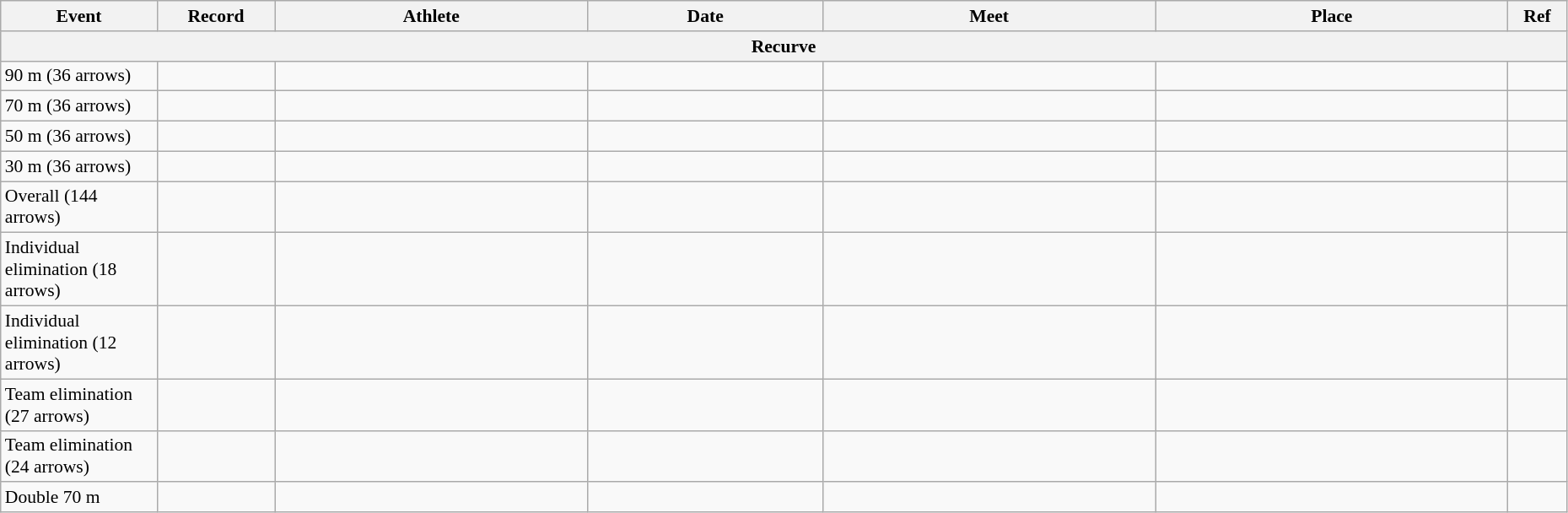<table class="wikitable" style="font-size:90%; width: 98%;">
<tr>
<th width=8%>Event</th>
<th width=6%>Record</th>
<th width=16%>Athlete</th>
<th width=12%>Date</th>
<th width=17%>Meet</th>
<th width=18%>Place</th>
<th width=3%>Ref</th>
</tr>
<tr bgcolor="#DDDDDD">
<th colspan="8">Recurve</th>
</tr>
<tr>
<td>90 m (36 arrows)</td>
<td align=center></td>
<td></td>
<td></td>
<td></td>
<td></td>
<td></td>
</tr>
<tr>
<td>70 m (36 arrows)</td>
<td align=center></td>
<td></td>
<td></td>
<td></td>
<td></td>
<td></td>
</tr>
<tr>
<td>50 m (36 arrows)</td>
<td align=center></td>
<td></td>
<td></td>
<td></td>
<td></td>
<td></td>
</tr>
<tr>
<td>30 m (36 arrows)</td>
<td align=center></td>
<td></td>
<td></td>
<td></td>
<td></td>
<td></td>
</tr>
<tr>
<td>Overall (144 arrows)</td>
<td align=center></td>
<td></td>
<td></td>
<td></td>
<td></td>
<td></td>
</tr>
<tr>
<td>Individual elimination (18 arrows)</td>
<td align=center></td>
<td></td>
<td></td>
<td></td>
<td></td>
<td></td>
</tr>
<tr>
<td>Individual elimination (12 arrows)</td>
<td align=center></td>
<td></td>
<td></td>
<td></td>
<td></td>
<td></td>
</tr>
<tr>
<td>Team elimination (27 arrows)</td>
<td align=center></td>
<td></td>
<td></td>
<td></td>
<td></td>
<td></td>
</tr>
<tr>
<td>Team elimination (24 arrows)</td>
<td align=center></td>
<td></td>
<td></td>
<td></td>
<td></td>
<td></td>
</tr>
<tr>
<td>Double 70 m</td>
<td align=center></td>
<td></td>
<td></td>
<td></td>
<td></td>
<td></td>
</tr>
</table>
